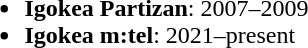<table>
<tr style="vertical-align: top;">
<td><br><ul><li><strong>Igokea Partizan</strong>: 2007–2009</li><li><strong>Igokea m:tel</strong>: 2021–present</li></ul></td>
</tr>
</table>
